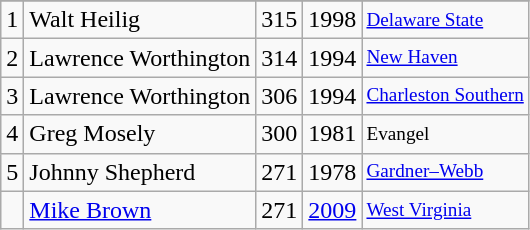<table class="wikitable">
<tr>
</tr>
<tr>
<td>1</td>
<td>Walt Heilig</td>
<td>315</td>
<td>1998</td>
<td style="font-size:80%;"><a href='#'>Delaware State</a></td>
</tr>
<tr>
<td>2</td>
<td>Lawrence Worthington</td>
<td>314</td>
<td>1994</td>
<td style="font-size:80%;"><a href='#'>New Haven</a></td>
</tr>
<tr>
<td>3</td>
<td>Lawrence Worthington</td>
<td>306</td>
<td>1994</td>
<td style="font-size:80%;"><a href='#'>Charleston Southern</a></td>
</tr>
<tr>
<td>4</td>
<td>Greg Mosely</td>
<td>300</td>
<td>1981</td>
<td style="font-size:80%;">Evangel</td>
</tr>
<tr>
<td>5</td>
<td>Johnny Shepherd</td>
<td>271</td>
<td>1978</td>
<td style="font-size:80%;"><a href='#'>Gardner–Webb</a></td>
</tr>
<tr>
<td></td>
<td><a href='#'>Mike Brown</a></td>
<td>271</td>
<td><a href='#'>2009</a></td>
<td style="font-size:80%;"><a href='#'>West Virginia</a></td>
</tr>
</table>
